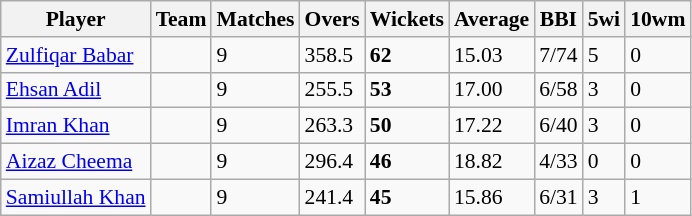<table class="wikitable" style="font-size:90%;">
<tr>
<th>Player</th>
<th>Team</th>
<th>Matches</th>
<th>Overs</th>
<th>Wickets</th>
<th>Average</th>
<th>BBI</th>
<th>5wi</th>
<th>10wm</th>
</tr>
<tr>
<td><a href='#'>Zulfiqar Babar</a></td>
<td></td>
<td>9</td>
<td>358.5</td>
<td><strong>62</strong></td>
<td>15.03</td>
<td>7/74</td>
<td>5</td>
<td>0</td>
</tr>
<tr>
<td><a href='#'>Ehsan Adil</a></td>
<td></td>
<td>9</td>
<td>255.5</td>
<td><strong>53</strong></td>
<td>17.00</td>
<td>6/58</td>
<td>3</td>
<td>0</td>
</tr>
<tr>
<td><a href='#'>Imran Khan</a></td>
<td></td>
<td>9</td>
<td>263.3</td>
<td><strong>50</strong></td>
<td>17.22</td>
<td>6/40</td>
<td>3</td>
<td>0</td>
</tr>
<tr>
<td><a href='#'>Aizaz Cheema</a></td>
<td></td>
<td>9</td>
<td>296.4</td>
<td><strong>46</strong></td>
<td>18.82</td>
<td>4/33</td>
<td>0</td>
<td>0</td>
</tr>
<tr>
<td><a href='#'>Samiullah Khan</a></td>
<td></td>
<td>9</td>
<td>241.4</td>
<td><strong>45</strong></td>
<td>15.86</td>
<td>6/31</td>
<td>3</td>
<td>1</td>
</tr>
</table>
